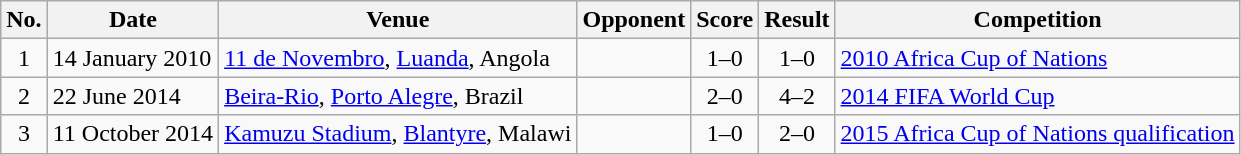<table class="wikitable sortable">
<tr>
<th scope="col">No.</th>
<th scope="col">Date</th>
<th scope="col">Venue</th>
<th scope="col">Opponent</th>
<th scope="col">Score</th>
<th scope="col">Result</th>
<th scope="col">Competition</th>
</tr>
<tr>
<td align="center">1</td>
<td>14 January 2010</td>
<td><a href='#'>11 de Novembro</a>, <a href='#'>Luanda</a>, Angola</td>
<td></td>
<td align="center">1–0</td>
<td align="center">1–0</td>
<td><a href='#'>2010 Africa Cup of Nations</a></td>
</tr>
<tr>
<td align="center">2</td>
<td>22 June 2014</td>
<td><a href='#'>Beira-Rio</a>, <a href='#'>Porto Alegre</a>, Brazil</td>
<td></td>
<td align="center">2–0</td>
<td align="center">4–2</td>
<td><a href='#'>2014 FIFA World Cup</a></td>
</tr>
<tr>
<td align="center">3</td>
<td>11 October 2014</td>
<td><a href='#'>Kamuzu Stadium</a>, <a href='#'>Blantyre</a>, Malawi</td>
<td></td>
<td align="center">1–0</td>
<td align="center">2–0</td>
<td><a href='#'>2015 Africa Cup of Nations qualification</a></td>
</tr>
</table>
